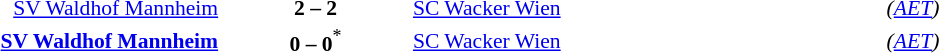<table width=100% cellspacing=1>
<tr>
<th width=25%></th>
<th width=10%></th>
<th width=25%></th>
<th></th>
</tr>
<tr style=font-size:90%>
<td align=right><a href='#'>SV Waldhof Mannheim</a></td>
<td align=center><strong>2 – 2</strong></td>
<td><a href='#'>SC Wacker Wien</a></td>
<td><em>(<a href='#'>AET</a>)</em></td>
</tr>
<tr style=font-size:90%>
<td align=right><strong><a href='#'>SV Waldhof Mannheim</a></strong></td>
<td align=center><strong>0 – 0</strong><sup>*</sup></td>
<td><a href='#'>SC Wacker Wien</a></td>
<td><em>(<a href='#'>AET</a>)</em></td>
</tr>
</table>
